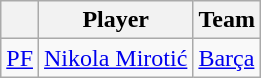<table class="wikitable">
<tr>
<th style="text-align:center;"></th>
<th style="text-align:center;">Player</th>
<th style="text-align:center;">Team</th>
</tr>
<tr>
<td style="text-align:center;"><a href='#'>PF</a></td>
<td> <a href='#'>Nikola Mirotić</a></td>
<td><a href='#'>Barça</a></td>
</tr>
</table>
